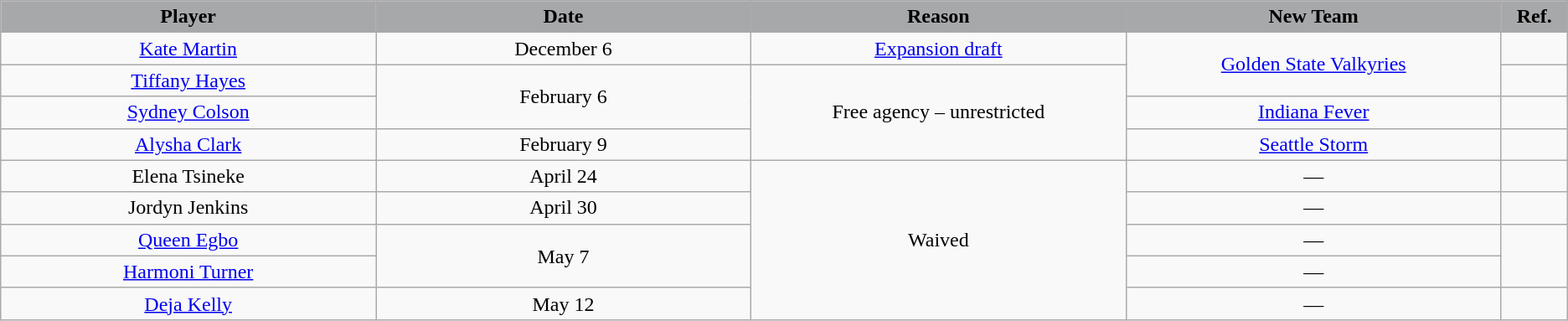<table class="wikitable sortable sortable" style="text-align: center">
<tr>
<th style="background:#A7A8AA" width="10%">Player</th>
<th style="background:#A7A8AA" width="10%">Date</th>
<th style="background:#A7A8AA" width="10%">Reason</th>
<th style="background:#A7A8AA" width="10%">New Team</th>
<th style="background:#A7A8AA" width="1%" class="unsortable">Ref.</th>
</tr>
<tr>
<td><a href='#'>Kate Martin</a></td>
<td>December 6</td>
<td><a href='#'>Expansion draft</a></td>
<td rowspan=2><a href='#'>Golden State Valkyries</a></td>
<td></td>
</tr>
<tr>
<td><a href='#'>Tiffany Hayes</a></td>
<td rowspan=2>February 6</td>
<td rowspan=3>Free agency – unrestricted</td>
<td></td>
</tr>
<tr>
<td><a href='#'>Sydney Colson</a></td>
<td><a href='#'>Indiana Fever</a></td>
<td></td>
</tr>
<tr>
<td><a href='#'>Alysha Clark</a></td>
<td>February 9</td>
<td><a href='#'>Seattle Storm</a></td>
<td></td>
</tr>
<tr>
<td>Elena Tsineke</td>
<td>April 24</td>
<td rowspan="5">Waived</td>
<td>—</td>
<td></td>
</tr>
<tr>
<td>Jordyn Jenkins</td>
<td>April 30</td>
<td>—</td>
<td></td>
</tr>
<tr>
<td><a href='#'>Queen Egbo</a></td>
<td rowspan=2>May 7</td>
<td>—</td>
<td rowspan=2></td>
</tr>
<tr>
<td><a href='#'>Harmoni Turner</a></td>
<td>—</td>
</tr>
<tr>
<td><a href='#'>Deja Kelly</a></td>
<td>May 12</td>
<td>—</td>
<td></td>
</tr>
</table>
